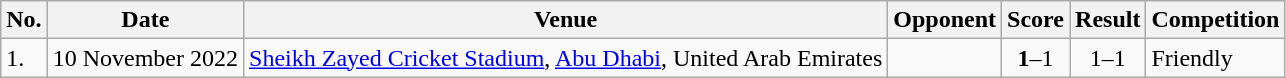<table class="wikitable">
<tr>
<th>No.</th>
<th>Date</th>
<th>Venue</th>
<th>Opponent</th>
<th>Score</th>
<th>Result</th>
<th>Competition</th>
</tr>
<tr>
<td>1.</td>
<td>10 November 2022</td>
<td><a href='#'>Sheikh Zayed Cricket Stadium</a>, <a href='#'>Abu Dhabi</a>, United Arab Emirates</td>
<td></td>
<td align=center><strong>1</strong>–1</td>
<td align=center>1–1</td>
<td>Friendly</td>
</tr>
</table>
